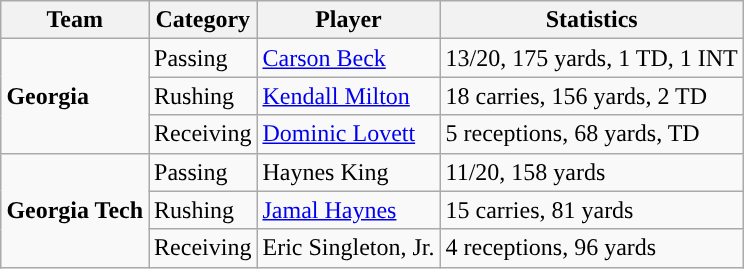<table class="wikitable" style="float: right;">
<tr>
<th>Team</th>
<th>Category</th>
<th>Player</th>
<th>Statistics</th>
</tr>
<tr>
<td rowspan=3><strong>Georgia</strong></td>
<td>Passing</td>
<td><a href='#'>Carson Beck</a></td>
<td>13/20, 175 yards, 1 TD, 1 INT</td>
</tr>
<tr>
<td>Rushing</td>
<td><a href='#'>Kendall Milton</a></td>
<td>18 carries, 156 yards, 2 TD</td>
</tr>
<tr>
<td>Receiving</td>
<td><a href='#'>Dominic Lovett</a></td>
<td>5 receptions, 68 yards, TD</td>
</tr>
<tr>
<td rowspan=3><strong>Georgia Tech</strong></td>
<td>Passing</td>
<td>Haynes King</td>
<td>11/20, 158 yards</td>
</tr>
<tr>
<td>Rushing</td>
<td><a href='#'>Jamal Haynes</a></td>
<td>15 carries, 81 yards</td>
</tr>
<tr>
<td>Receiving</td>
<td>Eric Singleton, Jr.</td>
<td>4 receptions, 96 yards</td>
</tr>
</table>
